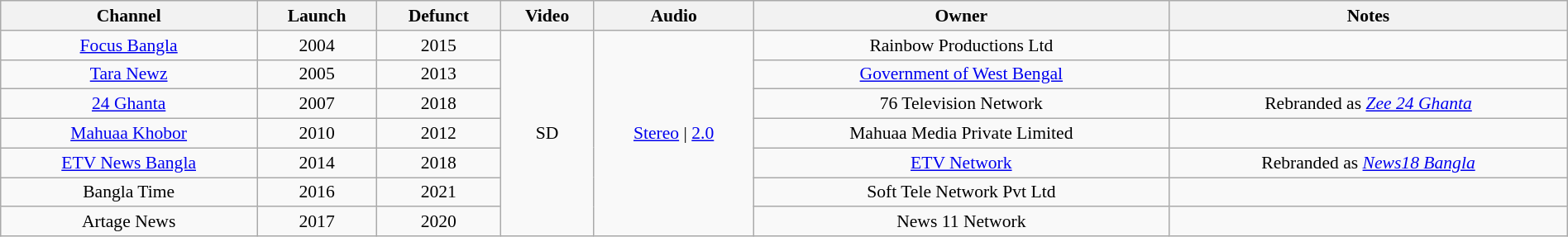<table class="wikitable sortable" style="border-collapse:collapse; font-size: 90%; text-align:center" width="100%">
<tr>
<th>Channel</th>
<th>Launch</th>
<th>Defunct</th>
<th>Video</th>
<th>Audio</th>
<th>Owner</th>
<th>Notes</th>
</tr>
<tr>
<td><a href='#'>Focus Bangla</a></td>
<td>2004</td>
<td>2015</td>
<td rowspan="7">SD</td>
<td rowspan="7"><a href='#'>Stereo</a> | <a href='#'>2.0</a></td>
<td>Rainbow Productions Ltd</td>
<td></td>
</tr>
<tr>
<td><a href='#'>Tara Newz</a></td>
<td>2005</td>
<td>2013</td>
<td><a href='#'>Government of West Bengal</a></td>
<td></td>
</tr>
<tr>
<td><a href='#'>24 Ghanta</a></td>
<td>2007</td>
<td>2018</td>
<td>76 Television Network</td>
<td>Rebranded as <em><a href='#'>Zee 24 Ghanta</a></em></td>
</tr>
<tr>
<td><a href='#'>Mahuaa Khobor</a></td>
<td>2010</td>
<td>2012</td>
<td>Mahuaa Media Private Limited</td>
<td></td>
</tr>
<tr>
<td><a href='#'>ETV News Bangla</a></td>
<td>2014</td>
<td>2018</td>
<td><a href='#'>ETV Network</a></td>
<td>Rebranded as <em><a href='#'>News18 Bangla</a></em></td>
</tr>
<tr>
<td>Bangla Time</td>
<td>2016</td>
<td>2021</td>
<td>Soft Tele Network Pvt Ltd</td>
<td></td>
</tr>
<tr>
<td>Artage News</td>
<td>2017</td>
<td>2020</td>
<td>News 11 Network</td>
<td></td>
</tr>
</table>
